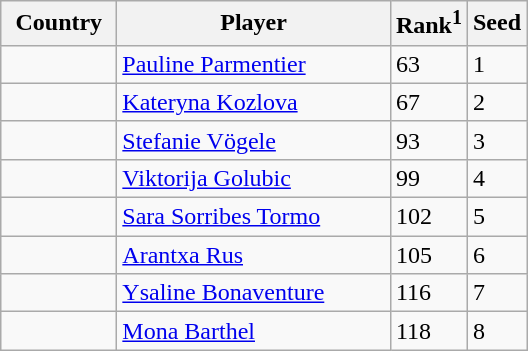<table class="sortable wikitable">
<tr>
<th width="70">Country</th>
<th width="175">Player</th>
<th>Rank<sup>1</sup></th>
<th>Seed</th>
</tr>
<tr>
<td></td>
<td><a href='#'>Pauline Parmentier</a></td>
<td>63</td>
<td>1</td>
</tr>
<tr>
<td></td>
<td><a href='#'>Kateryna Kozlova</a></td>
<td>67</td>
<td>2</td>
</tr>
<tr>
<td></td>
<td><a href='#'>Stefanie Vögele</a></td>
<td>93</td>
<td>3</td>
</tr>
<tr>
<td></td>
<td><a href='#'>Viktorija Golubic</a></td>
<td>99</td>
<td>4</td>
</tr>
<tr>
<td></td>
<td><a href='#'>Sara Sorribes Tormo</a></td>
<td>102</td>
<td>5</td>
</tr>
<tr>
<td></td>
<td><a href='#'>Arantxa Rus</a></td>
<td>105</td>
<td>6</td>
</tr>
<tr>
<td></td>
<td><a href='#'>Ysaline Bonaventure</a></td>
<td>116</td>
<td>7</td>
</tr>
<tr>
<td></td>
<td><a href='#'>Mona Barthel</a></td>
<td>118</td>
<td>8</td>
</tr>
</table>
